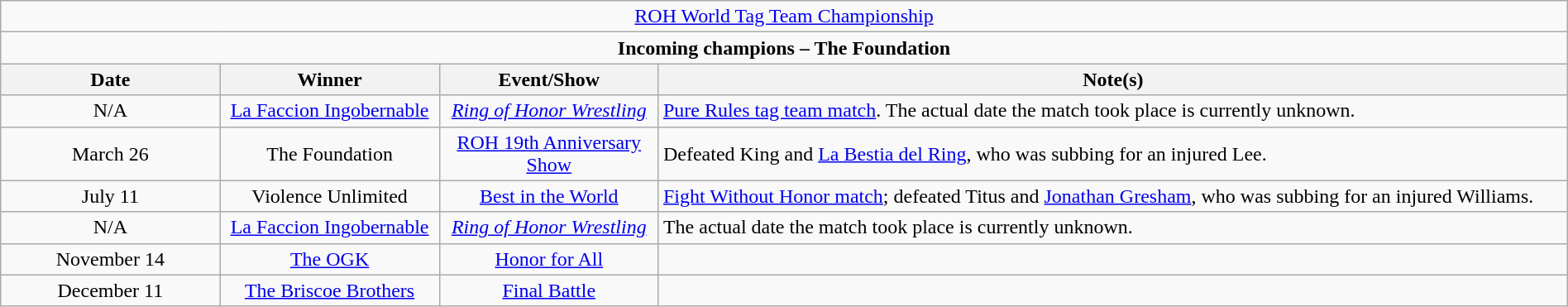<table class="wikitable" style="text-align:center; width:100%;">
<tr>
<td colspan="4" style="text-align: center;"><a href='#'>ROH World Tag Team Championship</a></td>
</tr>
<tr>
<td colspan="4" style="text-align: center;"><strong>Incoming champions – The Foundation </strong></td>
</tr>
<tr>
<th width=14%>Date</th>
<th width=14%>Winner</th>
<th width=14%>Event/Show</th>
<th width=58%>Note(s)</th>
</tr>
<tr>
<td>N/A<br></td>
<td><a href='#'>La Faccion Ingobernable</a><br></td>
<td><em><a href='#'>Ring of Honor Wrestling</a></em></td>
<td align=left><a href='#'>Pure Rules tag team match</a>. The actual date the match took place is currently unknown.</td>
</tr>
<tr>
<td>March 26</td>
<td>The Foundation<br></td>
<td><a href='#'>ROH 19th Anniversary Show</a></td>
<td align=left>Defeated King and <a href='#'>La Bestia del Ring</a>, who was subbing for an injured Lee.</td>
</tr>
<tr>
<td>July 11</td>
<td>Violence Unlimited<br></td>
<td><a href='#'>Best in the World</a></td>
<td align=left><a href='#'>Fight Without Honor match</a>; defeated Titus and <a href='#'>Jonathan Gresham</a>, who was subbing for an injured Williams.</td>
</tr>
<tr>
<td>N/A<br></td>
<td><a href='#'>La Faccion Ingobernable</a><br></td>
<td><em><a href='#'>Ring of Honor Wrestling</a></em></td>
<td align=left>The actual date the match took place is currently unknown.</td>
</tr>
<tr>
<td>November 14</td>
<td><a href='#'>The OGK</a><br></td>
<td><a href='#'>Honor for All</a></td>
<td></td>
</tr>
<tr>
<td>December 11</td>
<td><a href='#'>The Briscoe Brothers</a><br></td>
<td><a href='#'>Final Battle</a></td>
<td></td>
</tr>
</table>
